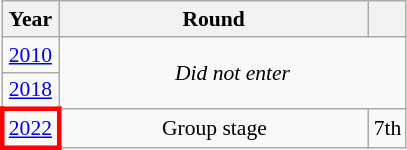<table class="wikitable" style="text-align: center; font-size:90%">
<tr>
<th>Year</th>
<th style="width:200px">Round</th>
<th></th>
</tr>
<tr>
<td><a href='#'>2010</a></td>
<td colspan="2" rowspan="2"><em>Did not enter</em></td>
</tr>
<tr>
<td><a href='#'>2018</a></td>
</tr>
<tr>
<td style="border: 3px solid red"><a href='#'>2022</a></td>
<td>Group stage</td>
<td>7th</td>
</tr>
</table>
